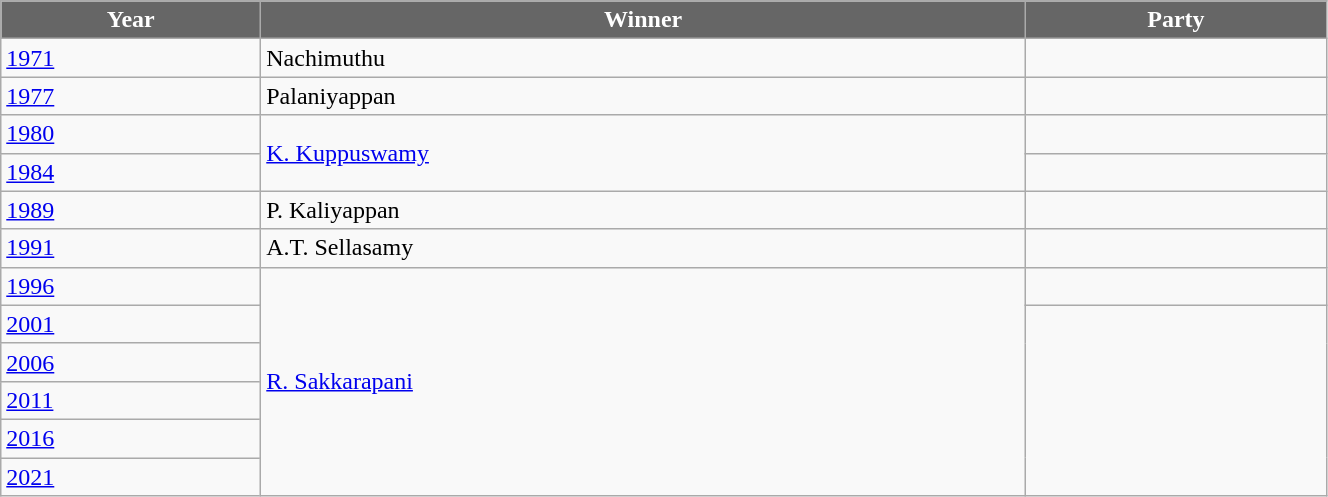<table class="wikitable" width="70%">
<tr>
<th style="background-color:#666666; color:white">Year</th>
<th style="background-color:#666666; color:white">Winner</th>
<th style="background-color:#666666; color:white" colspan="2">Party</th>
</tr>
<tr>
<td><a href='#'>1971</a></td>
<td>Nachimuthu</td>
<td></td>
</tr>
<tr>
<td><a href='#'>1977</a></td>
<td>Palaniyappan</td>
<td></td>
</tr>
<tr>
<td><a href='#'>1980</a></td>
<td rowspan=2><a href='#'>K. Kuppuswamy</a></td>
<td></td>
</tr>
<tr>
<td><a href='#'>1984</a></td>
</tr>
<tr>
<td><a href='#'>1989</a></td>
<td>P. Kaliyappan</td>
<td></td>
</tr>
<tr>
<td><a href='#'>1991</a></td>
<td>A.T. Sellasamy</td>
<td></td>
</tr>
<tr>
<td><a href='#'>1996</a></td>
<td rowspan=6><a href='#'>R. Sakkarapani</a></td>
<td></td>
</tr>
<tr>
<td><a href='#'>2001</a></td>
</tr>
<tr>
<td><a href='#'>2006</a></td>
</tr>
<tr>
<td><a href='#'>2011</a></td>
</tr>
<tr>
<td><a href='#'>2016</a></td>
</tr>
<tr>
<td><a href='#'>2021</a></td>
</tr>
</table>
